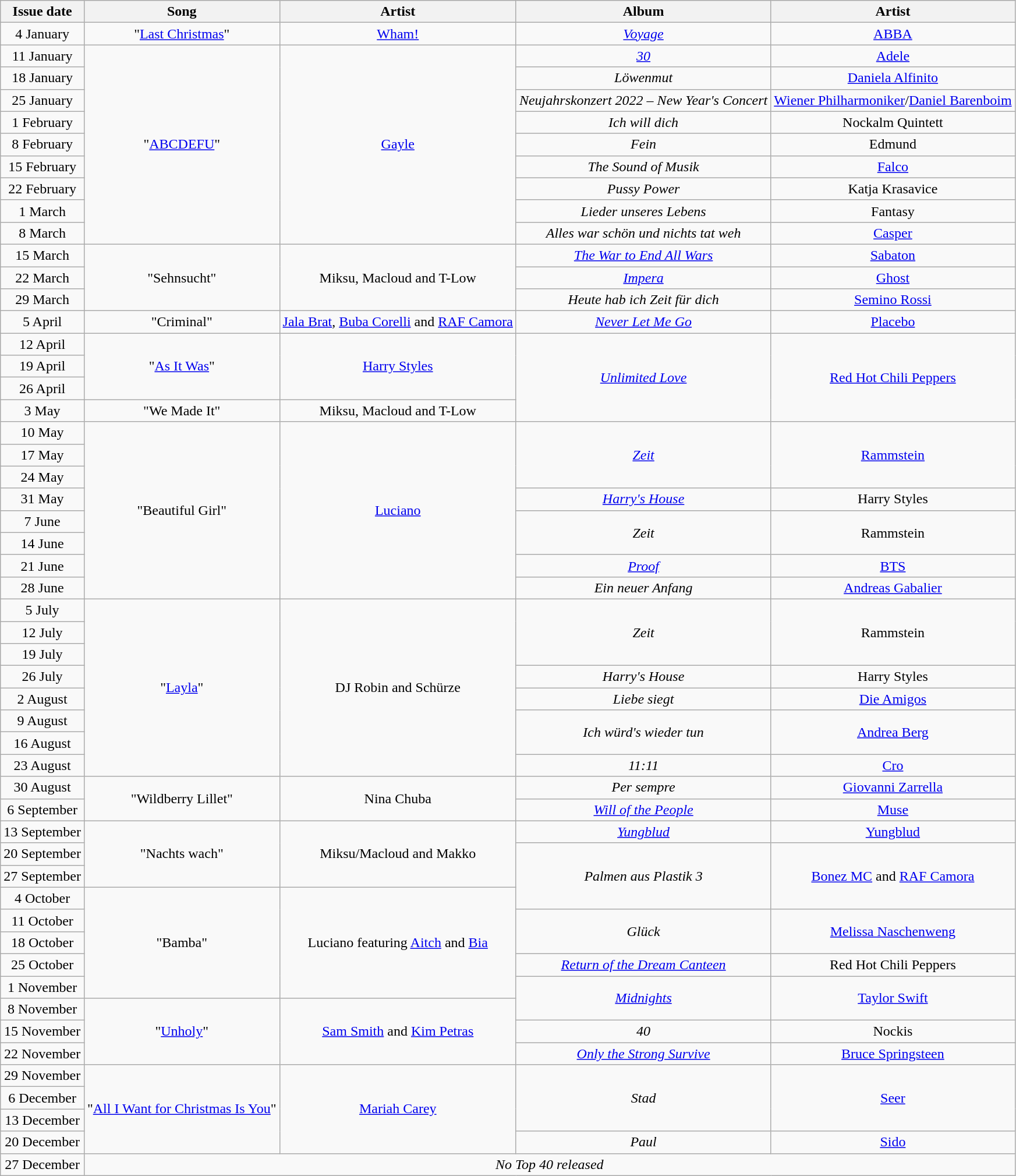<table class="wikitable plainrowheaders" style="text-align:center">
<tr>
<th>Issue date</th>
<th>Song</th>
<th>Artist</th>
<th>Album</th>
<th>Artist</th>
</tr>
<tr>
<td>4 January</td>
<td>"<a href='#'>Last Christmas</a>"</td>
<td><a href='#'>Wham!</a></td>
<td><em><a href='#'>Voyage</a></em></td>
<td><a href='#'>ABBA</a></td>
</tr>
<tr>
<td>11 January</td>
<td rowspan="9">"<a href='#'>ABCDEFU</a>"</td>
<td rowspan="9"><a href='#'>Gayle</a></td>
<td><em><a href='#'>30</a></em></td>
<td><a href='#'>Adele</a></td>
</tr>
<tr>
<td>18 January</td>
<td><em>Löwenmut</em></td>
<td><a href='#'>Daniela Alfinito</a></td>
</tr>
<tr>
<td>25 January</td>
<td><em>Neujahrskonzert 2022 – New Year's Concert</em></td>
<td><a href='#'>Wiener Philharmoniker</a>/<a href='#'>Daniel Barenboim</a></td>
</tr>
<tr>
<td>1 February</td>
<td><em>Ich will dich</em></td>
<td>Nockalm Quintett</td>
</tr>
<tr>
<td>8 February</td>
<td><em>Fein</em></td>
<td>Edmund</td>
</tr>
<tr>
<td>15 February</td>
<td><em>The Sound of Musik</em></td>
<td><a href='#'>Falco</a></td>
</tr>
<tr>
<td>22 February</td>
<td><em>Pussy Power</em></td>
<td>Katja Krasavice</td>
</tr>
<tr>
<td>1 March</td>
<td><em>Lieder unseres Lebens</em></td>
<td>Fantasy</td>
</tr>
<tr>
<td>8 March</td>
<td><em>Alles war schön und nichts tat weh</em></td>
<td><a href='#'>Casper</a></td>
</tr>
<tr>
<td>15 March</td>
<td rowspan="3">"Sehnsucht"</td>
<td rowspan="3">Miksu, Macloud and T-Low</td>
<td><em><a href='#'>The War to End All Wars</a></em></td>
<td><a href='#'>Sabaton</a></td>
</tr>
<tr>
<td>22 March</td>
<td><em><a href='#'>Impera</a></em></td>
<td><a href='#'>Ghost</a></td>
</tr>
<tr>
<td>29 March</td>
<td><em>Heute hab ich Zeit für dich</em></td>
<td><a href='#'>Semino Rossi</a></td>
</tr>
<tr>
<td>5 April</td>
<td>"Criminal"</td>
<td><a href='#'>Jala Brat</a>, <a href='#'>Buba Corelli</a> and <a href='#'>RAF Camora</a></td>
<td><em><a href='#'>Never Let Me Go</a></em></td>
<td><a href='#'>Placebo</a></td>
</tr>
<tr>
<td>12 April</td>
<td rowspan="3">"<a href='#'>As It Was</a>"</td>
<td rowspan="3"><a href='#'>Harry Styles</a></td>
<td rowspan="4"><em><a href='#'>Unlimited Love</a></em></td>
<td rowspan="4"><a href='#'>Red Hot Chili Peppers</a></td>
</tr>
<tr>
<td>19 April</td>
</tr>
<tr>
<td>26 April</td>
</tr>
<tr>
<td>3 May</td>
<td>"We Made It"</td>
<td>Miksu, Macloud and T-Low</td>
</tr>
<tr>
<td>10 May</td>
<td rowspan="8">"Beautiful Girl"</td>
<td rowspan="8"><a href='#'>Luciano</a></td>
<td rowspan="3"><em><a href='#'>Zeit</a></em></td>
<td rowspan="3"><a href='#'>Rammstein</a></td>
</tr>
<tr>
<td>17 May</td>
</tr>
<tr>
<td>24 May</td>
</tr>
<tr>
<td>31 May</td>
<td><em><a href='#'>Harry's House</a></em></td>
<td>Harry Styles</td>
</tr>
<tr>
<td>7 June</td>
<td rowspan="2"><em>Zeit</em></td>
<td rowspan="2">Rammstein</td>
</tr>
<tr>
<td>14 June</td>
</tr>
<tr>
<td>21 June</td>
<td><em><a href='#'>Proof</a></em></td>
<td><a href='#'>BTS</a></td>
</tr>
<tr>
<td>28 June</td>
<td><em>Ein neuer Anfang</em></td>
<td><a href='#'>Andreas Gabalier</a></td>
</tr>
<tr>
<td>5 July</td>
<td rowspan="8">"<a href='#'>Layla</a>"</td>
<td rowspan="8">DJ Robin and Schürze</td>
<td rowspan="3"><em>Zeit</em></td>
<td rowspan="3">Rammstein</td>
</tr>
<tr>
<td>12 July</td>
</tr>
<tr>
<td>19 July</td>
</tr>
<tr>
<td>26 July</td>
<td><em>Harry's House</em></td>
<td>Harry Styles</td>
</tr>
<tr>
<td>2 August</td>
<td><em>Liebe siegt</em></td>
<td><a href='#'>Die Amigos</a></td>
</tr>
<tr>
<td>9 August</td>
<td rowspan="2"><em>Ich würd's wieder tun</em></td>
<td rowspan="2"><a href='#'>Andrea Berg</a></td>
</tr>
<tr>
<td>16 August</td>
</tr>
<tr>
<td>23 August</td>
<td><em>11:11</em></td>
<td><a href='#'>Cro</a></td>
</tr>
<tr>
<td>30 August</td>
<td rowspan="2">"Wildberry Lillet"</td>
<td rowspan="2">Nina Chuba</td>
<td><em>Per sempre</em></td>
<td><a href='#'>Giovanni Zarrella</a></td>
</tr>
<tr>
<td>6 September</td>
<td><em><a href='#'>Will of the People</a></em></td>
<td><a href='#'>Muse</a></td>
</tr>
<tr>
<td>13 September</td>
<td rowspan="3">"Nachts wach"</td>
<td rowspan="3">Miksu/Macloud and Makko</td>
<td><em><a href='#'>Yungblud</a></em></td>
<td><a href='#'>Yungblud</a></td>
</tr>
<tr>
<td>20 September</td>
<td rowspan="3"><em>Palmen aus Plastik 3</em></td>
<td rowspan="3"><a href='#'>Bonez MC</a> and <a href='#'>RAF Camora</a></td>
</tr>
<tr>
<td>27 September</td>
</tr>
<tr>
<td>4 October</td>
<td rowspan="5">"Bamba"</td>
<td rowspan="5">Luciano featuring <a href='#'>Aitch</a> and <a href='#'>Bia</a></td>
</tr>
<tr>
<td>11 October</td>
<td rowspan="2"><em>Glück</em></td>
<td rowspan="2"><a href='#'>Melissa Naschenweng</a></td>
</tr>
<tr>
<td>18 October</td>
</tr>
<tr>
<td>25 October</td>
<td><em><a href='#'>Return of the Dream Canteen</a></em></td>
<td>Red Hot Chili Peppers</td>
</tr>
<tr>
<td>1 November</td>
<td rowspan="2"><em><a href='#'>Midnights</a></em></td>
<td rowspan="2"><a href='#'>Taylor Swift</a></td>
</tr>
<tr>
<td>8 November</td>
<td rowspan="3">"<a href='#'>Unholy</a>"</td>
<td rowspan="3"><a href='#'>Sam Smith</a> and <a href='#'>Kim Petras</a></td>
</tr>
<tr>
<td>15 November</td>
<td><em>40</em></td>
<td>Nockis</td>
</tr>
<tr>
<td>22 November</td>
<td><em><a href='#'>Only the Strong Survive</a></em></td>
<td><a href='#'>Bruce Springsteen</a></td>
</tr>
<tr>
<td>29 November</td>
<td rowspan="4">"<a href='#'>All I Want for Christmas Is You</a>"</td>
<td rowspan="4"><a href='#'>Mariah Carey</a></td>
<td rowspan="3"><em>Stad</em></td>
<td rowspan="3"><a href='#'>Seer</a></td>
</tr>
<tr>
<td>6 December</td>
</tr>
<tr>
<td>13 December</td>
</tr>
<tr>
<td>20 December</td>
<td><em>Paul</em></td>
<td><a href='#'>Sido</a></td>
</tr>
<tr>
<td>27 December</td>
<td colspan="4"><em>No Top 40 released</em></td>
</tr>
</table>
